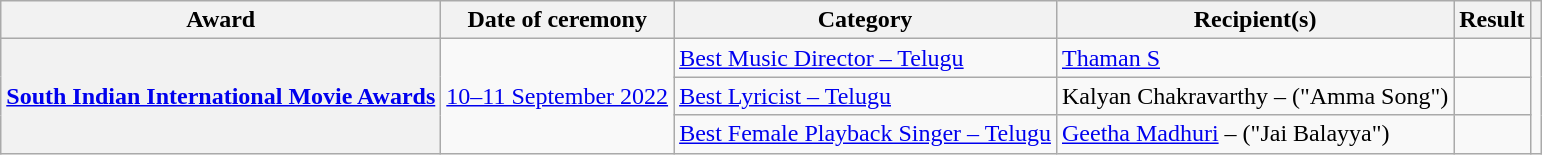<table class="wikitable sortable plainrowheaders">
<tr>
<th scope="col">Award</th>
<th scope="col">Date of ceremony</th>
<th scope="col">Category</th>
<th scope="col">Recipient(s)</th>
<th scope="col">Result</th>
<th scope="col" class="unsortable"></th>
</tr>
<tr>
<th rowspan="3" scope="row"><a href='#'>South Indian International Movie Awards</a></th>
<td rowspan="3"><a href='#'>10–11 September 2022</a></td>
<td><a href='#'>Best Music Director – Telugu</a></td>
<td><a href='#'>Thaman S</a></td>
<td></td>
<td rowspan="3"><br></td>
</tr>
<tr>
<td><a href='#'>Best Lyricist – Telugu</a></td>
<td>Kalyan Chakravarthy – ("Amma Song")</td>
<td></td>
</tr>
<tr>
<td><a href='#'>Best Female Playback Singer – Telugu</a></td>
<td><a href='#'>Geetha Madhuri</a> – ("Jai Balayya")</td>
<td></td>
</tr>
</table>
